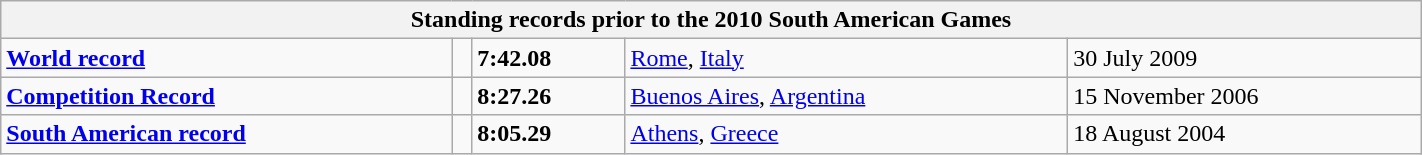<table class="wikitable" width=75%>
<tr>
<th colspan="5">Standing records prior to the 2010 South American Games</th>
</tr>
<tr>
<td><strong><a href='#'>World record</a></strong></td>
<td></td>
<td><strong>7:42.08</strong></td>
<td><a href='#'>Rome</a>, <a href='#'>Italy</a></td>
<td>30 July 2009</td>
</tr>
<tr>
<td><strong><a href='#'>Competition Record</a></strong></td>
<td></td>
<td><strong>8:27.26</strong></td>
<td><a href='#'>Buenos Aires</a>, <a href='#'>Argentina</a></td>
<td>15 November 2006</td>
</tr>
<tr>
<td><strong><a href='#'>South American record</a></strong></td>
<td></td>
<td><strong>8:05.29</strong></td>
<td><a href='#'>Athens</a>, <a href='#'>Greece</a></td>
<td>18 August 2004</td>
</tr>
</table>
